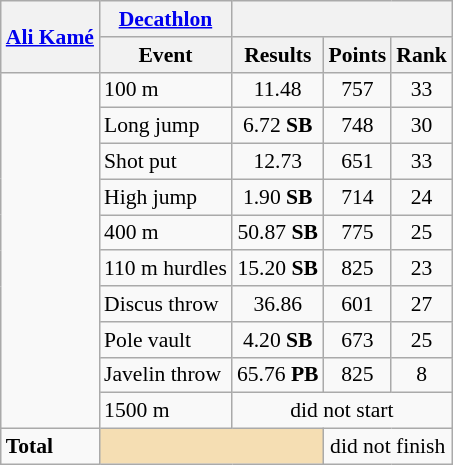<table class=wikitable style="font-size:90%;">
<tr>
<th rowspan="2"><strong><a href='#'>Ali Kamé</a></strong></th>
<th><a href='#'>Decathlon</a></th>
<th colspan="3"></th>
</tr>
<tr>
<th>Event</th>
<th>Results</th>
<th>Points</th>
<th>Rank</th>
</tr>
<tr style="border-top: single;">
<td rowspan="10"></td>
<td>100 m</td>
<td align=center>11.48</td>
<td align=center>757</td>
<td align=center>33</td>
</tr>
<tr>
<td>Long jump</td>
<td align=center>6.72 <strong>SB</strong></td>
<td align=center>748</td>
<td align=center>30</td>
</tr>
<tr>
<td>Shot put</td>
<td align=center>12.73</td>
<td align=center>651</td>
<td align=center>33</td>
</tr>
<tr>
<td>High jump</td>
<td align=center>1.90 <strong>SB</strong></td>
<td align=center>714</td>
<td align=center>24</td>
</tr>
<tr>
<td>400 m</td>
<td align=center>50.87 <strong>SB</strong></td>
<td align=center>775</td>
<td align=center>25</td>
</tr>
<tr>
<td>110 m hurdles</td>
<td align=center>15.20 <strong>SB</strong></td>
<td align=center>825</td>
<td align=center>23</td>
</tr>
<tr>
<td>Discus throw</td>
<td align=center>36.86</td>
<td align=center>601</td>
<td align=center>27</td>
</tr>
<tr>
<td>Pole vault</td>
<td align=center>4.20 <strong>SB</strong></td>
<td align=center>673</td>
<td align=center>25</td>
</tr>
<tr>
<td>Javelin throw</td>
<td align=center>65.76 <strong>PB</strong></td>
<td align=center>825</td>
<td align=center>8</td>
</tr>
<tr>
<td>1500 m</td>
<td align=center colspan=3>did not start</td>
</tr>
<tr style="border-top: single;">
<td><strong>Total</strong></td>
<td colspan="2" style="background:wheat;"></td>
<td align=center colspan=2>did not finish</td>
</tr>
</table>
